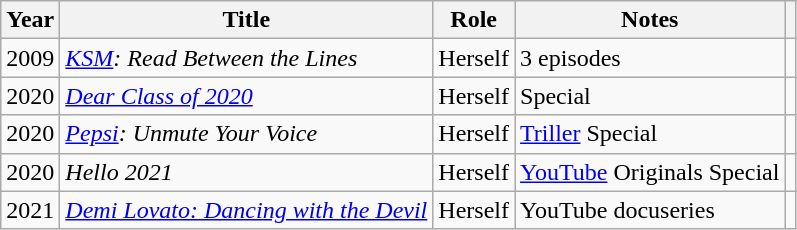<table class="wikitable sortable">
<tr>
<th>Year</th>
<th>Title</th>
<th>Role</th>
<th class="unsortable">Notes</th>
<th class="unsortable"></th>
</tr>
<tr>
<td>2009</td>
<td><em><a href='#'>KSM</a>: Read Between the Lines</em></td>
<td>Herself</td>
<td>3 episodes</td>
<td align="center"></td>
</tr>
<tr>
<td>2020</td>
<td><em><a href='#'>Dear Class of 2020</a></em></td>
<td>Herself</td>
<td>Special</td>
<td align="center"></td>
</tr>
<tr>
<td>2020</td>
<td><em><a href='#'>Pepsi</a>: Unmute Your Voice</em></td>
<td>Herself</td>
<td><a href='#'>Triller</a> Special</td>
<td align="center"></td>
</tr>
<tr>
<td>2020</td>
<td><em>Hello 2021</em></td>
<td>Herself</td>
<td><a href='#'>YouTube</a> Originals Special</td>
<td align="center"></td>
</tr>
<tr>
<td>2021</td>
<td><em><a href='#'>Demi Lovato: Dancing with the Devil</a></em></td>
<td>Herself</td>
<td>YouTube docuseries</td>
<td align="center"></td>
</tr>
</table>
